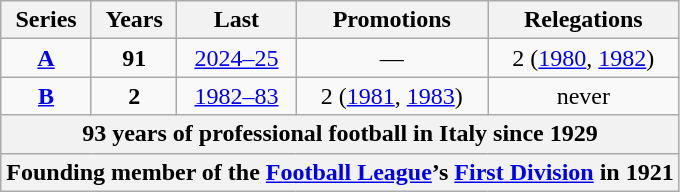<table class="wikitable sortable" style="text-align:center">
<tr>
<th>Series</th>
<th>Years</th>
<th>Last</th>
<th>Promotions</th>
<th>Relegations</th>
</tr>
<tr>
<td align=center><strong><a href='#'>A</a></strong></td>
<td><strong>91</strong></td>
<td><a href='#'>2024–25</a></td>
<td>—</td>
<td> 2 (<a href='#'>1980</a>, <a href='#'>1982</a>)</td>
</tr>
<tr>
<td align=center><strong><a href='#'>B</a></strong></td>
<td><strong>2</strong></td>
<td><a href='#'>1982–83</a></td>
<td> 2 (<a href='#'>1981</a>, <a href='#'>1983</a>)</td>
<td>never</td>
</tr>
<tr>
<th colspan=5>93 years of professional football in Italy since 1929</th>
</tr>
<tr>
<th colspan=6>Founding member of the <a href='#'>Football League</a>’s <a href='#'>First Division</a> in 1921</th>
</tr>
</table>
